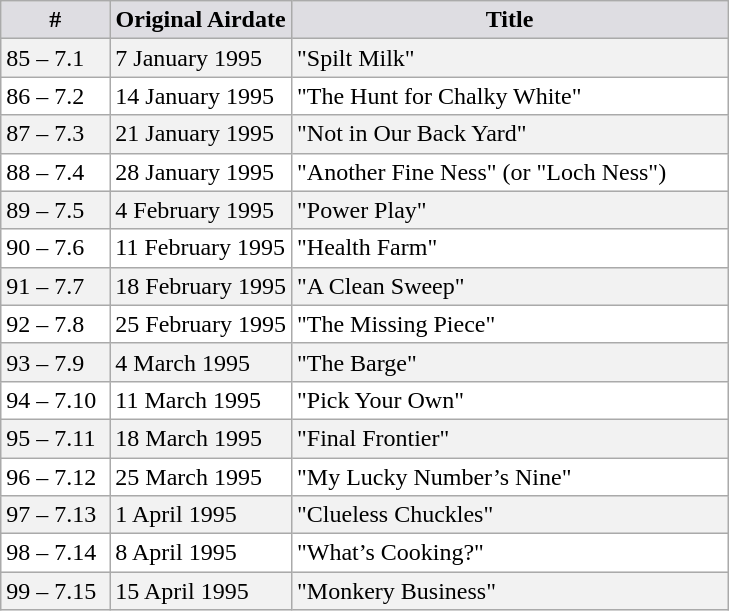<table class="wikitable">
<tr>
<th style="background:#dedde2; width:15%;">#</th>
<th style="background:#dedde2; width:25%;">Original Airdate</th>
<th style="background:#dedde2;">Title</th>
</tr>
<tr style="background:#f2f2f2;"|>
<td>85 – 7.1</td>
<td>7 January 1995</td>
<td>"Spilt Milk"</td>
</tr>
<tr style="background:#fff;"|>
<td>86 – 7.2</td>
<td>14 January 1995</td>
<td>"The Hunt for Chalky White"</td>
</tr>
<tr style="background:#f2f2f2;"|>
<td>87 – 7.3</td>
<td>21 January 1995</td>
<td>"Not in Our Back Yard"</td>
</tr>
<tr style="background:#fff;"|>
<td>88 – 7.4</td>
<td>28 January 1995</td>
<td>"Another Fine Ness" (or "Loch Ness")</td>
</tr>
<tr style="background:#f2f2f2;"|>
<td>89 – 7.5</td>
<td>4 February 1995</td>
<td>"Power Play"</td>
</tr>
<tr style="background:#fff;"|>
<td>90 – 7.6</td>
<td>11 February 1995</td>
<td>"Health Farm"</td>
</tr>
<tr style="background:#f2f2f2;"|>
<td>91 – 7.7</td>
<td>18 February 1995</td>
<td>"A Clean Sweep"</td>
</tr>
<tr style="background:#fff;"|>
<td>92 – 7.8</td>
<td>25 February 1995</td>
<td>"The Missing Piece"</td>
</tr>
<tr style="background:#f2f2f2;"|>
<td>93 – 7.9</td>
<td>4 March 1995</td>
<td>"The Barge"</td>
</tr>
<tr style="background:#fff;"|>
<td>94 – 7.10</td>
<td>11 March 1995</td>
<td>"Pick Your Own"</td>
</tr>
<tr style="background:#f2f2f2;"|>
<td>95 – 7.11</td>
<td>18 March 1995</td>
<td>"Final Frontier"</td>
</tr>
<tr style="background:#fff;"|>
<td>96 – 7.12</td>
<td>25 March 1995</td>
<td>"My Lucky Number’s Nine"</td>
</tr>
<tr style="background:#f2f2f2;"|>
<td>97 – 7.13</td>
<td>1 April 1995</td>
<td>"Clueless Chuckles"</td>
</tr>
<tr style="background:#fff;"|>
<td>98 – 7.14</td>
<td>8 April 1995</td>
<td>"What’s Cooking?"</td>
</tr>
<tr style="background:#f2f2f2;"|>
<td>99 – 7.15</td>
<td>15 April 1995</td>
<td>"Monkery Business"</td>
</tr>
</table>
